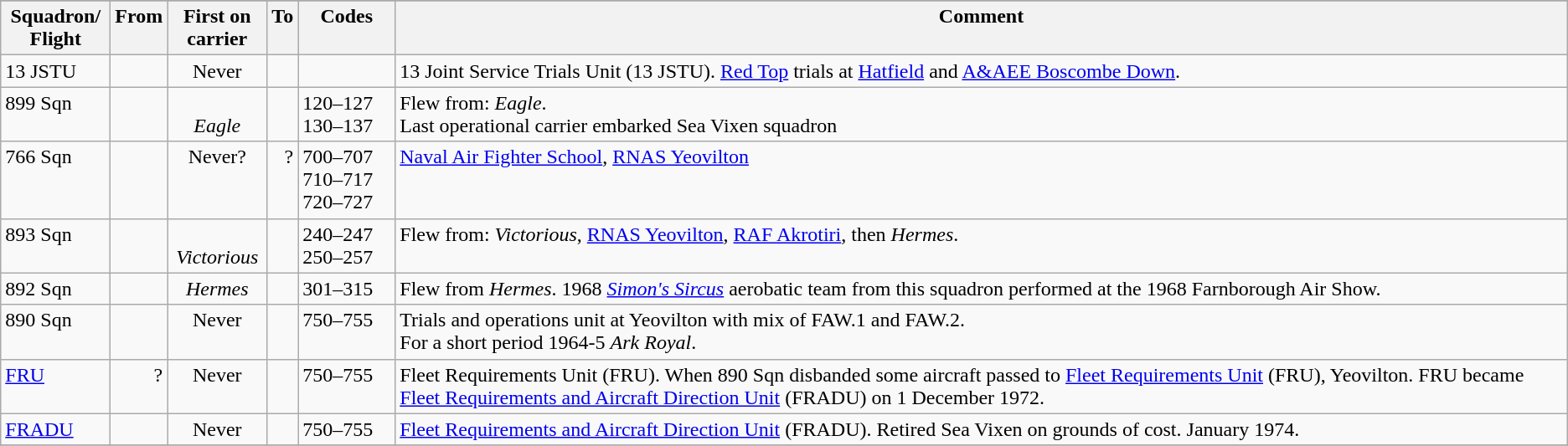<table class="wikitable sortable">
<tr>
</tr>
<tr style="vertical-align:top;">
<th width=80>Squadron/ Flight</th>
<th width=8>From</th>
<th width=72>First on carrier</th>
<th width=8>To</th>
<th width=70>Codes</th>
<th>Comment</th>
</tr>
<tr style="vertical-align:top;">
<td>13 JSTU</td>
<td style="text-align:right;"></td>
<td style="text-align:center;">Never</td>
<td style="text-align:right;"></td>
<td></td>
<td>13 Joint Service Trials Unit (13 JSTU).  <a href='#'>Red Top</a> trials at <a href='#'>Hatfield</a> and <a href='#'>A&AEE Boscombe Down</a>.</td>
</tr>
<tr style="vertical-align:top;">
<td>899 Sqn</td>
<td style="text-align:right;"></td>
<td style="text-align:center;"> <br><em>Eagle</em></td>
<td style="text-align:right;"></td>
<td>120–127<br>130–137</td>
<td>Flew from: <em>Eagle</em>.<br>Last operational carrier embarked Sea Vixen squadron</td>
</tr>
<tr style="vertical-align:top;">
<td>766 Sqn</td>
<td style="text-align:right;"></td>
<td style="text-align:center;">Never?</td>
<td style="text-align:right;">?</td>
<td>700–707<br>710–717<br>720–727</td>
<td><a href='#'>Naval Air Fighter School</a>, <a href='#'>RNAS Yeovilton</a></td>
</tr>
<tr style="vertical-align:top;">
<td>893 Sqn</td>
<td style="text-align:right;"></td>
<td style="text-align:center;"> <br><em>Victorious</em></td>
<td style="text-align:right;"></td>
<td>240–247<br>250–257</td>
<td>Flew from: <em>Victorious</em>, <a href='#'>RNAS Yeovilton</a>, <a href='#'>RAF Akrotiri</a>, then <em>Hermes</em>.</td>
</tr>
<tr style="vertical-align:top;">
<td>892 Sqn</td>
<td style="text-align:right;"></td>
<td style="text-align:center;"><em>Hermes</em></td>
<td style="text-align:right;"></td>
<td>301–315</td>
<td>Flew from <em>Hermes</em>. 1968 <em><a href='#'>Simon's Sircus</a></em> aerobatic team from this squadron performed at the 1968 Farnborough Air Show.</td>
</tr>
<tr style="vertical-align:top;">
<td>890 Sqn</td>
<td style="text-align:right;"></td>
<td style="text-align:center;">Never</td>
<td style="text-align:right;"></td>
<td>750–755 </td>
<td>Trials and operations unit at Yeovilton with mix of FAW.1 and FAW.2.<br>For a short period 1964-5 <em>Ark Royal</em>.</td>
</tr>
<tr style="vertical-align:top;">
<td><a href='#'>FRU</a></td>
<td style="text-align:right;">?</td>
<td style="text-align:center;">Never</td>
<td style="text-align:right;"></td>
<td>750–755</td>
<td>Fleet Requirements Unit (FRU). When 890 Sqn disbanded some aircraft passed to <a href='#'>Fleet Requirements Unit</a> (FRU), Yeovilton. FRU became <a href='#'>Fleet Requirements and Aircraft Direction Unit</a> (FRADU) on 1 December 1972.</td>
</tr>
<tr style="vertical-align:top;">
<td><a href='#'>FRADU</a></td>
<td style="text-align:right;"></td>
<td style="text-align:center;">Never</td>
<td style="text-align:right;"></td>
<td>750–755</td>
<td><a href='#'>Fleet Requirements and Aircraft Direction Unit</a> (FRADU). Retired Sea Vixen on grounds of cost. January 1974.</td>
</tr>
<tr>
</tr>
</table>
